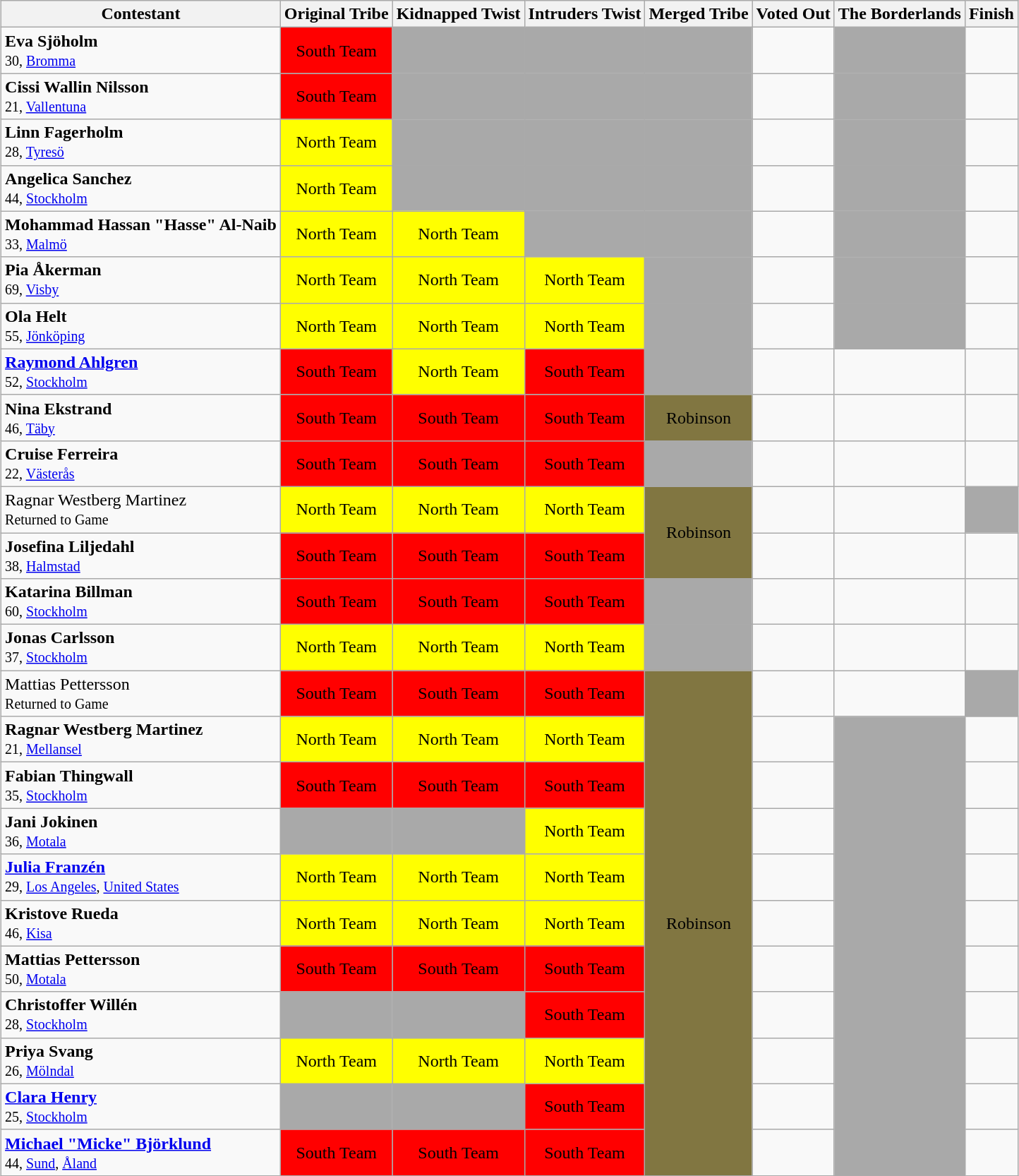<table class="wikitable sortable" style="margin:auto; text-align:center">
<tr>
<th>Contestant</th>
<th>Original Tribe</th>
<th>Kidnapped Twist</th>
<th>Intruders Twist</th>
<th>Merged Tribe</th>
<th>Voted Out</th>
<th>The Borderlands</th>
<th>Finish</th>
</tr>
<tr>
<td align="left"><strong>Eva Sjöholm</strong><br><small>30, <a href='#'>Bromma</a></small></td>
<td bgcolor="red">South Team</td>
<td bgcolor="darkgrey"></td>
<td bgcolor="darkgrey"></td>
<td bgcolor="darkgrey"></td>
<td></td>
<td bgcolor="darkgrey"></td>
<td></td>
</tr>
<tr>
<td align="left"><strong>Cissi Wallin Nilsson</strong><br><small>21, <a href='#'>Vallentuna</a></small></td>
<td bgcolor="red">South Team</td>
<td bgcolor="darkgrey"></td>
<td bgcolor="darkgrey"></td>
<td bgcolor="darkgrey"></td>
<td></td>
<td bgcolor="darkgrey"></td>
<td></td>
</tr>
<tr>
<td align="left"><strong>Linn Fagerholm</strong><br><small>28, <a href='#'>Tyresö</a></small></td>
<td bgcolor="yellow">North Team</td>
<td bgcolor="darkgrey"></td>
<td bgcolor="darkgrey"></td>
<td bgcolor="darkgrey"></td>
<td></td>
<td bgcolor="darkgrey"></td>
<td></td>
</tr>
<tr>
<td align="left"><strong>Angelica Sanchez</strong><br><small>44, <a href='#'>Stockholm</a></small></td>
<td bgcolor="yellow">North Team</td>
<td bgcolor="darkgrey"></td>
<td bgcolor="darkgrey"></td>
<td bgcolor="darkgrey"></td>
<td></td>
<td bgcolor="darkgrey"></td>
<td></td>
</tr>
<tr>
<td align="left"><strong>Mohammad Hassan "Hasse" Al-Naib</strong><br><small>33, <a href='#'>Malmö</a></small></td>
<td bgcolor="yellow">North Team</td>
<td bgcolor="yellow">North Team</td>
<td bgcolor="darkgrey"></td>
<td bgcolor="darkgrey"></td>
<td></td>
<td bgcolor="darkgrey"></td>
<td></td>
</tr>
<tr>
<td align="left"><strong>Pia Åkerman</strong><br><small>69, <a href='#'>Visby</a></small></td>
<td bgcolor="yellow">North Team</td>
<td bgcolor="yellow">North Team</td>
<td bgcolor="yellow">North Team</td>
<td bgcolor="darkgrey"></td>
<td></td>
<td bgcolor="darkgrey"></td>
<td></td>
</tr>
<tr>
<td align="left"><strong>Ola Helt</strong><br><small>55, <a href='#'>Jönköping</a></small></td>
<td bgcolor="yellow">North Team</td>
<td bgcolor="yellow">North Team</td>
<td bgcolor="yellow">North Team</td>
<td bgcolor="darkgrey"></td>
<td></td>
<td bgcolor="darkgrey"></td>
<td></td>
</tr>
<tr>
<td align="left"><strong><a href='#'>Raymond Ahlgren</a></strong><br><small>52, <a href='#'>Stockholm</a></small></td>
<td bgcolor="red">South Team</td>
<td bgcolor="yellow">North Team</td>
<td bgcolor="red">South Team</td>
<td bgcolor="darkgrey"></td>
<td></td>
<td></td>
<td></td>
</tr>
<tr>
<td align="left"><strong>Nina Ekstrand</strong><br><small>46, <a href='#'>Täby</a></small></td>
<td bgcolor="red">South Team</td>
<td bgcolor="red">South Team</td>
<td bgcolor="red">South Team</td>
<td bgcolor="#817641">Robinson</td>
<td></td>
<td></td>
<td></td>
</tr>
<tr>
<td align="left"><strong>Cruise Ferreira</strong><br><small>22, <a href='#'>Västerås</a></small></td>
<td bgcolor="red">South Team</td>
<td bgcolor="red">South Team</td>
<td bgcolor="red">South Team</td>
<td bgcolor="darkgrey"></td>
<td></td>
<td></td>
<td></td>
</tr>
<tr>
<td align="left">Ragnar Westberg Martinez<br><small>Returned to Game</small></td>
<td bgcolor="yellow">North Team</td>
<td bgcolor="yellow">North Team</td>
<td bgcolor="yellow">North Team</td>
<td rowspan="2" bgcolor="#817641">Robinson</td>
<td></td>
<td></td>
<td bgcolor="darkgrey"></td>
</tr>
<tr>
<td align="left"><strong>Josefina Liljedahl</strong><br><small>38, <a href='#'>Halmstad</a></small></td>
<td bgcolor="red">South Team</td>
<td bgcolor="red">South Team</td>
<td bgcolor="red">South Team</td>
<td></td>
<td></td>
<td></td>
</tr>
<tr>
<td align="left"><strong>Katarina Billman</strong><br><small>60, <a href='#'>Stockholm</a></small></td>
<td bgcolor="red">South Team</td>
<td bgcolor="red">South Team</td>
<td bgcolor="red">South Team</td>
<td bgcolor="darkgrey"></td>
<td></td>
<td></td>
<td></td>
</tr>
<tr>
<td align="left"><strong>Jonas Carlsson</strong><br><small>37, <a href='#'>Stockholm</a></small></td>
<td bgcolor="yellow">North Team</td>
<td bgcolor="yellow">North Team</td>
<td bgcolor="yellow">North Team</td>
<td bgcolor="darkgrey"></td>
<td></td>
<td></td>
<td></td>
</tr>
<tr>
<td align="left">Mattias Pettersson<br><small>Returned to Game</small></td>
<td bgcolor="red">South Team</td>
<td bgcolor="red">South Team</td>
<td bgcolor="red">South Team</td>
<td rowspan="11" bgcolor="#817641">Robinson</td>
<td></td>
<td></td>
<td bgcolor="darkgrey"></td>
</tr>
<tr>
<td align="left"><strong>Ragnar Westberg Martinez</strong><br><small>21, <a href='#'>Mellansel</a></small></td>
<td bgcolor="yellow">North Team</td>
<td bgcolor="yellow">North Team</td>
<td bgcolor="yellow">North Team</td>
<td></td>
<td rowspan="10" bgcolor="darkgrey"></td>
<td></td>
</tr>
<tr>
<td align="left"><strong>Fabian Thingwall</strong><br><small>35, <a href='#'>Stockholm</a></small></td>
<td bgcolor="red">South Team</td>
<td bgcolor="red">South Team</td>
<td bgcolor="red">South Team</td>
<td></td>
<td></td>
</tr>
<tr>
<td align="left"><strong>Jani Jokinen</strong><br><small>36, <a href='#'>Motala</a></small></td>
<td bgcolor="darkgrey"></td>
<td bgcolor="darkgrey"></td>
<td bgcolor="yellow">North Team</td>
<td></td>
<td></td>
</tr>
<tr>
<td align="left"><strong><a href='#'>Julia Franzén</a></strong><br><small>29, <a href='#'>Los Angeles</a>, <a href='#'>United States</a></small></td>
<td bgcolor="yellow">North Team</td>
<td bgcolor="yellow">North Team</td>
<td bgcolor="yellow">North Team</td>
<td></td>
<td></td>
</tr>
<tr>
<td align="left"><strong>Kristove Rueda</strong><br><small>46, <a href='#'>Kisa</a></small></td>
<td bgcolor="yellow">North Team</td>
<td bgcolor="yellow">North Team</td>
<td bgcolor="yellow">North Team</td>
<td></td>
<td></td>
</tr>
<tr>
<td align="left"><strong>Mattias Pettersson</strong><br><small>50, <a href='#'>Motala</a></small></td>
<td bgcolor="red">South Team</td>
<td bgcolor="red">South Team</td>
<td bgcolor="red">South Team</td>
<td></td>
<td></td>
</tr>
<tr>
<td align="left"><strong>Christoffer Willén</strong><br><small>28, <a href='#'>Stockholm</a></small></td>
<td bgcolor="darkgrey"></td>
<td bgcolor="darkgrey"></td>
<td bgcolor="red">South Team</td>
<td></td>
<td></td>
</tr>
<tr>
<td align="left"><strong>Priya Svang</strong><br><small>26, <a href='#'>Mölndal</a></small></td>
<td bgcolor="yellow">North Team</td>
<td bgcolor="yellow">North Team</td>
<td bgcolor="yellow">North Team</td>
<td></td>
<td></td>
</tr>
<tr>
<td align="left"><strong><a href='#'>Clara Henry</a></strong><br><small>25, <a href='#'>Stockholm</a></small></td>
<td bgcolor="darkgrey"></td>
<td bgcolor="darkgrey"></td>
<td bgcolor="red">South Team</td>
<td></td>
<td></td>
</tr>
<tr>
<td align="left"><strong><a href='#'>Michael "Micke" Björklund</a></strong><br><small>44, <a href='#'>Sund</a>, <a href='#'>Åland</a></small></td>
<td bgcolor="red">South Team</td>
<td bgcolor="red">South Team</td>
<td bgcolor="red">South Team</td>
<td></td>
<td></td>
</tr>
</table>
